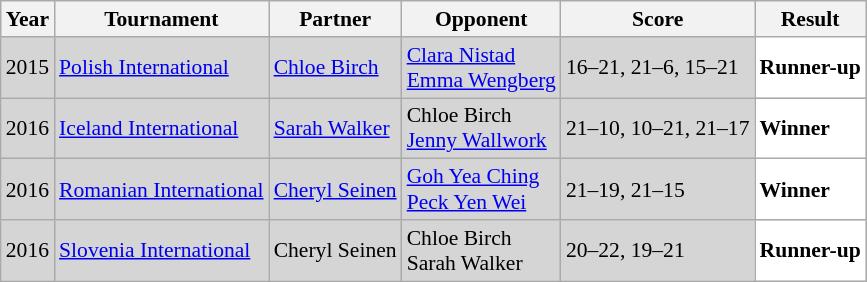<table class="sortable wikitable" style="font-size: 90%;">
<tr>
<th>Year</th>
<th>Tournament</th>
<th>Partner</th>
<th>Opponent</th>
<th>Score</th>
<th>Result</th>
</tr>
<tr style="background:#D5D5D5">
<td align="center">2015</td>
<td align="left"><a href='#'>Polish International</a></td>
<td align="left"> <a href='#'>Chloe Birch</a></td>
<td align="left"> <a href='#'>Clara Nistad</a><br> <a href='#'>Emma Wengberg</a></td>
<td align="left">16–21, 21–6, 15–21</td>
<td style="text-align:left; background:white"> <strong>Runner-up</strong></td>
</tr>
<tr style="background:#D5D5D5">
<td align="center">2016</td>
<td align="left"><a href='#'>Iceland International</a></td>
<td align="left"> <a href='#'>Sarah Walker</a></td>
<td align="left"> Chloe Birch<br> <a href='#'>Jenny Wallwork</a></td>
<td align="left">21–10, 10–21, 21–17</td>
<td style="text-align:left; background:white"> <strong>Winner</strong></td>
</tr>
<tr style="background:#D5D5D5">
<td align="center">2016</td>
<td align="left"><a href='#'>Romanian International</a></td>
<td align="left"> <a href='#'>Cheryl Seinen</a></td>
<td align="left"> <a href='#'>Goh Yea Ching</a><br> <a href='#'>Peck Yen Wei</a></td>
<td align="left">21–19, 21–15</td>
<td style="text-align:left; background:white"> <strong>Winner</strong></td>
</tr>
<tr style="background:#D5D5D5">
<td align="center">2016</td>
<td align="left"><a href='#'>Slovenia International</a></td>
<td align="left"> Cheryl Seinen</td>
<td align="left"> Chloe Birch<br> Sarah Walker</td>
<td align="left">20–22, 19–21</td>
<td style="text-align:left; background:white"> <strong>Runner-up</strong></td>
</tr>
</table>
